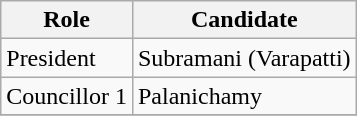<table class="wikitable">
<tr>
<th>Role</th>
<th>Candidate</th>
</tr>
<tr>
<td>President</td>
<td>Subramani (Varapatti)</td>
</tr>
<tr>
<td>Councillor 1</td>
<td>Palanichamy</td>
</tr>
<tr>
</tr>
</table>
